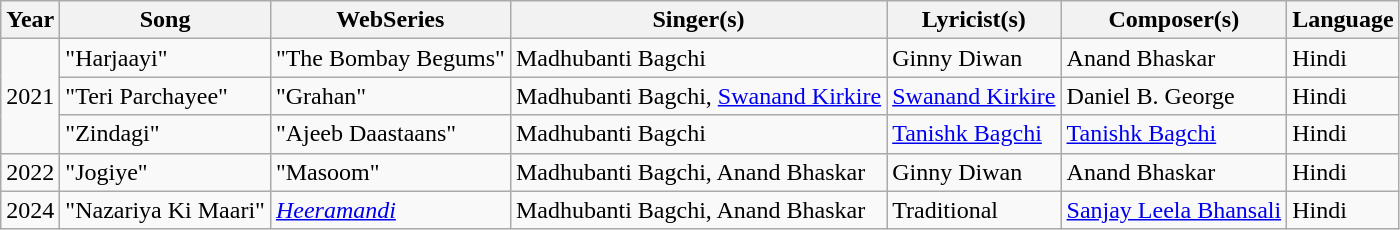<table class="wikitable sortable">
<tr>
<th>Year</th>
<th>Song</th>
<th>WebSeries</th>
<th>Singer(s)</th>
<th>Lyricist(s)</th>
<th>Composer(s)</th>
<th>Language</th>
</tr>
<tr>
<td rowspan="3">2021</td>
<td>"Harjaayi"</td>
<td>"The Bombay Begums"</td>
<td>Madhubanti Bagchi</td>
<td>Ginny Diwan</td>
<td>Anand Bhaskar</td>
<td>Hindi</td>
</tr>
<tr>
<td>"Teri Parchayee"</td>
<td>"Grahan"</td>
<td>Madhubanti Bagchi, <a href='#'>Swanand Kirkire</a></td>
<td><a href='#'>Swanand Kirkire</a></td>
<td>Daniel B. George</td>
<td>Hindi</td>
</tr>
<tr>
<td>"Zindagi"</td>
<td>"Ajeeb Daastaans"</td>
<td>Madhubanti Bagchi</td>
<td><a href='#'>Tanishk Bagchi</a></td>
<td><a href='#'>Tanishk Bagchi</a></td>
<td>Hindi</td>
</tr>
<tr>
<td>2022</td>
<td>"Jogiye"</td>
<td>"Masoom"</td>
<td>Madhubanti Bagchi, Anand Bhaskar</td>
<td>Ginny Diwan</td>
<td>Anand Bhaskar</td>
<td>Hindi</td>
</tr>
<tr>
<td>2024</td>
<td>"Nazariya Ki Maari"</td>
<td><em><a href='#'>Heeramandi</a></em></td>
<td>Madhubanti Bagchi, Anand Bhaskar</td>
<td>Traditional</td>
<td><a href='#'>Sanjay Leela Bhansali</a></td>
<td>Hindi</td>
</tr>
</table>
